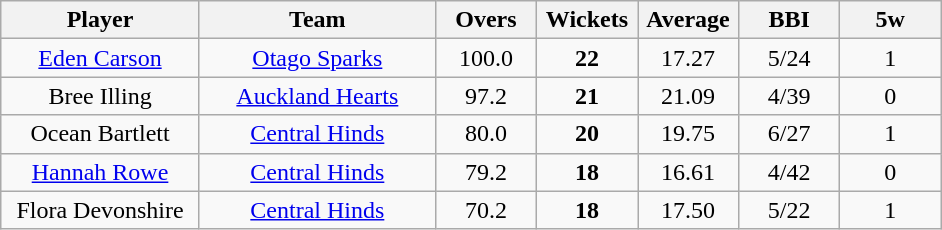<table class="wikitable" style="text-align:center">
<tr>
<th width=125>Player</th>
<th width=150>Team</th>
<th width=60>Overs</th>
<th width=60>Wickets</th>
<th width=60>Average</th>
<th width=60>BBI</th>
<th width=60>5w</th>
</tr>
<tr>
<td><a href='#'>Eden Carson</a></td>
<td><a href='#'>Otago Sparks</a></td>
<td>100.0</td>
<td><strong>22</strong></td>
<td>17.27</td>
<td>5/24</td>
<td>1</td>
</tr>
<tr>
<td>Bree Illing</td>
<td><a href='#'>Auckland Hearts</a></td>
<td>97.2</td>
<td><strong>21</strong></td>
<td>21.09</td>
<td>4/39</td>
<td>0</td>
</tr>
<tr>
<td>Ocean Bartlett</td>
<td><a href='#'>Central Hinds</a></td>
<td>80.0</td>
<td><strong>20</strong></td>
<td>19.75</td>
<td>6/27</td>
<td>1</td>
</tr>
<tr>
<td><a href='#'>Hannah Rowe</a></td>
<td><a href='#'>Central Hinds</a></td>
<td>79.2</td>
<td><strong>18</strong></td>
<td>16.61</td>
<td>4/42</td>
<td>0</td>
</tr>
<tr>
<td>Flora Devonshire</td>
<td><a href='#'>Central Hinds</a></td>
<td>70.2</td>
<td><strong>18</strong></td>
<td>17.50</td>
<td>5/22</td>
<td>1</td>
</tr>
</table>
